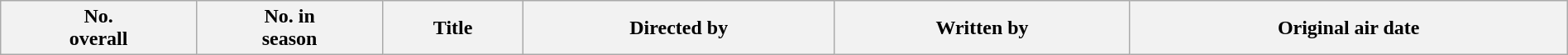<table class="wikitable plainrowheaders" style="width:100%; background:#fff;">
<tr>
<th style="background:#;">No.<br>overall</th>
<th style="background:#;">No. in<br>season</th>
<th style="background:#;">Title</th>
<th style="background:#;">Directed by</th>
<th style="background:#;">Written by</th>
<th style="background:#;">Original air date<br>











</th>
</tr>
</table>
